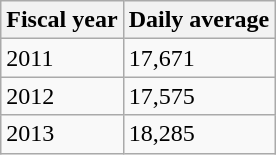<table class="wikitable">
<tr>
<th>Fiscal year</th>
<th>Daily average</th>
</tr>
<tr>
<td>2011</td>
<td>17,671</td>
</tr>
<tr>
<td>2012</td>
<td>17,575</td>
</tr>
<tr>
<td>2013</td>
<td>18,285</td>
</tr>
</table>
